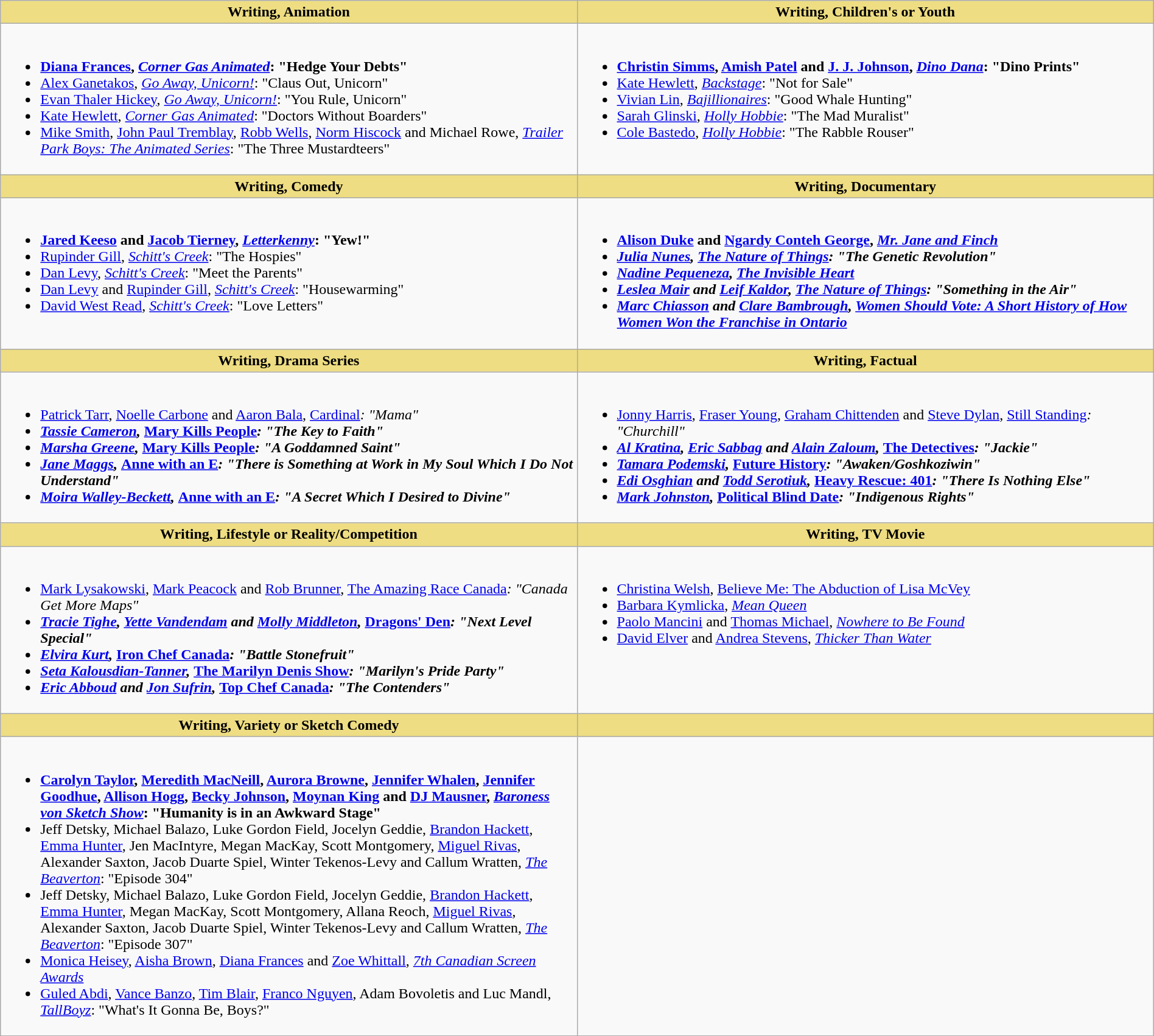<table class=wikitable width="100%">
<tr>
<th style="background:#EEDD82; width:50%">Writing, Animation</th>
<th style="background:#EEDD82; width:50%">Writing, Children's or Youth</th>
</tr>
<tr>
<td valign="top"><br><ul><li> <strong><a href='#'>Diana Frances</a>, <em><a href='#'>Corner Gas Animated</a></em>: "Hedge Your Debts"</strong></li><li><a href='#'>Alex Ganetakos</a>, <em><a href='#'>Go Away, Unicorn!</a></em>: "Claus Out, Unicorn"</li><li><a href='#'>Evan Thaler Hickey</a>, <em><a href='#'>Go Away, Unicorn!</a></em>: "You Rule, Unicorn"</li><li><a href='#'>Kate Hewlett</a>, <em><a href='#'>Corner Gas Animated</a></em>: "Doctors Without Boarders"</li><li><a href='#'>Mike Smith</a>, <a href='#'>John Paul Tremblay</a>, <a href='#'>Robb Wells</a>, <a href='#'>Norm Hiscock</a> and Michael Rowe, <em><a href='#'>Trailer Park Boys: The Animated Series</a></em>: "The Three Mustardteers"</li></ul></td>
<td valign="top"><br><ul><li> <strong><a href='#'>Christin Simms</a>, <a href='#'>Amish Patel</a> and <a href='#'>J. J. Johnson</a>, <em><a href='#'>Dino Dana</a></em>: "Dino Prints"</strong></li><li><a href='#'>Kate Hewlett</a>, <em><a href='#'>Backstage</a></em>: "Not for Sale"</li><li><a href='#'>Vivian Lin</a>, <em><a href='#'>Bajillionaires</a></em>: "Good Whale Hunting"</li><li><a href='#'>Sarah Glinski</a>, <em><a href='#'>Holly Hobbie</a></em>: "The Mad Muralist"</li><li><a href='#'>Cole Bastedo</a>, <em><a href='#'>Holly Hobbie</a></em>: "The Rabble Rouser"</li></ul></td>
</tr>
<tr>
<th style="background:#EEDD82; width:50%">Writing, Comedy</th>
<th style="background:#EEDD82; width:50%">Writing, Documentary</th>
</tr>
<tr>
<td valign="top"><br><ul><li> <strong><a href='#'>Jared Keeso</a> and <a href='#'>Jacob Tierney</a>, <em><a href='#'>Letterkenny</a></em>: "Yew!"</strong></li><li><a href='#'>Rupinder Gill</a>, <em><a href='#'>Schitt's Creek</a></em>: "The Hospies"</li><li><a href='#'>Dan Levy</a>, <em><a href='#'>Schitt's Creek</a></em>: "Meet the Parents"</li><li><a href='#'>Dan Levy</a> and <a href='#'>Rupinder Gill</a>, <em><a href='#'>Schitt's Creek</a></em>: "Housewarming"</li><li><a href='#'>David West Read</a>, <em><a href='#'>Schitt's Creek</a></em>: "Love Letters"</li></ul></td>
<td valign="top"><br><ul><li> <strong><a href='#'>Alison Duke</a> and <a href='#'>Ngardy Conteh George</a>, <em><a href='#'>Mr. Jane and Finch</a><strong><em></li><li><a href='#'>Julia Nunes</a>, </em><a href='#'>The Nature of Things</a><em>: "The Genetic Revolution"</li><li><a href='#'>Nadine Pequeneza</a>, </em><a href='#'>The Invisible Heart</a><em></li><li><a href='#'>Leslea Mair</a> and <a href='#'>Leif Kaldor</a>, </em><a href='#'>The Nature of Things</a><em>: "Something in the Air"</li><li><a href='#'>Marc Chiasson</a> and <a href='#'>Clare Bambrough</a>, </em><a href='#'>Women Should Vote: A Short History of How Women Won the Franchise in Ontario</a><em></li></ul></td>
</tr>
<tr>
<th style="background:#EEDD82; width:50%">Writing, Drama Series</th>
<th style="background:#EEDD82; width:50%">Writing, Factual</th>
</tr>
<tr>
<td valign="top"><br><ul><li> </strong><a href='#'>Patrick Tarr</a>, <a href='#'>Noelle Carbone</a> and <a href='#'>Aaron Bala</a>, </em><a href='#'>Cardinal</a><em>: "Mama"<strong></li><li><a href='#'>Tassie Cameron</a>, </em><a href='#'>Mary Kills People</a><em>: "The Key to Faith"</li><li><a href='#'>Marsha Greene</a>, </em><a href='#'>Mary Kills People</a><em>: "A Goddamned Saint"</li><li><a href='#'>Jane Maggs</a>, </em><a href='#'>Anne with an E</a><em>: "There is Something at Work in My Soul Which I Do Not Understand"</li><li><a href='#'>Moira Walley-Beckett</a>, </em><a href='#'>Anne with an E</a><em>: "A Secret Which I Desired to Divine"</li></ul></td>
<td valign="top"><br><ul><li> </strong><a href='#'>Jonny Harris</a>, <a href='#'>Fraser Young</a>, <a href='#'>Graham Chittenden</a> and <a href='#'>Steve Dylan</a>, </em><a href='#'>Still Standing</a><em>: "Churchill"<strong></li><li><a href='#'>Al Kratina</a>, <a href='#'>Eric Sabbag</a> and <a href='#'>Alain Zaloum</a>, </em><a href='#'>The Detectives</a><em>: "Jackie"</li><li><a href='#'>Tamara Podemski</a>, </em><a href='#'>Future History</a><em>: "Awaken/Goshkoziwin"</li><li><a href='#'>Edi Osghian</a> and <a href='#'>Todd Serotiuk</a>, </em><a href='#'>Heavy Rescue: 401</a><em>: "There Is Nothing Else"</li><li><a href='#'>Mark Johnston</a>, </em><a href='#'>Political Blind Date</a><em>: "Indigenous Rights"</li></ul></td>
</tr>
<tr>
<th style="background:#EEDD82; width:50%">Writing, Lifestyle or Reality/Competition</th>
<th style="background:#EEDD82; width:50%">Writing, TV Movie</th>
</tr>
<tr>
<td valign="top"><br><ul><li> </strong><a href='#'>Mark Lysakowski</a>, <a href='#'>Mark Peacock</a> and <a href='#'>Rob Brunner</a>, </em><a href='#'>The Amazing Race Canada</a><em>: "Canada Get More Maps"<strong></li><li><a href='#'>Tracie Tighe</a>, <a href='#'>Yette Vandendam</a> and <a href='#'>Molly Middleton</a>, </em><a href='#'>Dragons' Den</a><em>: "Next Level Special"</li><li><a href='#'>Elvira Kurt</a>, </em><a href='#'>Iron Chef Canada</a><em>: "Battle Stonefruit"</li><li><a href='#'>Seta Kalousdian-Tanner</a>, </em><a href='#'>The Marilyn Denis Show</a><em>: "Marilyn's Pride Party"</li><li><a href='#'>Eric Abboud</a> and <a href='#'>Jon Sufrin</a>, </em><a href='#'>Top Chef Canada</a><em>: "The Contenders"</li></ul></td>
<td valign="top"><br><ul><li> </strong><a href='#'>Christina Welsh</a>, </em><a href='#'>Believe Me: The Abduction of Lisa McVey</a></em></strong></li><li><a href='#'>Barbara Kymlicka</a>, <em><a href='#'>Mean Queen</a></em></li><li><a href='#'>Paolo Mancini</a> and <a href='#'>Thomas Michael</a>, <em><a href='#'>Nowhere to Be Found</a></em></li><li><a href='#'>David Elver</a> and <a href='#'>Andrea Stevens</a>, <em><a href='#'>Thicker Than Water</a></em></li></ul></td>
</tr>
<tr>
<th style="background:#EEDD82; width:50%">Writing, Variety or Sketch Comedy</th>
<th style="background:#EEDD82; width:50%"></th>
</tr>
<tr>
<td valign="top"><br><ul><li> <strong><a href='#'>Carolyn Taylor</a>, <a href='#'>Meredith MacNeill</a>, <a href='#'>Aurora Browne</a>, <a href='#'>Jennifer Whalen</a>, <a href='#'>Jennifer Goodhue</a>, <a href='#'>Allison Hogg</a>, <a href='#'>Becky Johnson</a>, <a href='#'>Moynan King</a> and <a href='#'>DJ Mausner</a>, <em><a href='#'>Baroness von Sketch Show</a></em>: "Humanity is in an Awkward Stage"</strong></li><li>Jeff Detsky, Michael Balazo, Luke Gordon Field, Jocelyn Geddie, <a href='#'>Brandon Hackett</a>, <a href='#'>Emma Hunter</a>, Jen MacIntyre, Megan MacKay, Scott Montgomery, <a href='#'>Miguel Rivas</a>, Alexander Saxton, Jacob Duarte Spiel, Winter Tekenos-Levy and Callum Wratten, <em><a href='#'>The Beaverton</a></em>: "Episode 304"</li><li>Jeff Detsky, Michael Balazo, Luke Gordon Field, Jocelyn Geddie, <a href='#'>Brandon Hackett</a>, <a href='#'>Emma Hunter</a>, Megan MacKay, Scott Montgomery, Allana Reoch, <a href='#'>Miguel Rivas</a>, Alexander Saxton, Jacob Duarte Spiel, Winter Tekenos-Levy and Callum Wratten, <em><a href='#'>The Beaverton</a></em>: "Episode 307"</li><li><a href='#'>Monica Heisey</a>, <a href='#'>Aisha Brown</a>, <a href='#'>Diana Frances</a> and <a href='#'>Zoe Whittall</a>, <em><a href='#'>7th Canadian Screen Awards</a></em></li><li><a href='#'>Guled Abdi</a>, <a href='#'>Vance Banzo</a>, <a href='#'>Tim Blair</a>, <a href='#'>Franco Nguyen</a>, Adam Bovoletis and Luc Mandl, <em><a href='#'>TallBoyz</a></em>: "What's It Gonna Be, Boys?"</li></ul></td>
<td valign="top"></td>
</tr>
</table>
